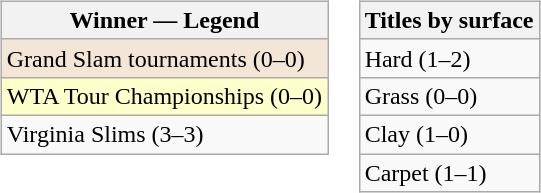<table>
<tr valign=top>
<td><br><table class="wikitable sortable mw-collapsible mw-collapsed">
<tr>
<th>Winner — Legend</th>
</tr>
<tr>
<td bgcolor=#f3e6d7>Grand Slam tournaments (0–0)</td>
</tr>
<tr>
<td bgcolor=#ffffcc>WTA Tour Championships (0–0)</td>
</tr>
<tr>
<td>Virginia Slims (3–3)</td>
</tr>
</table>
</td>
<td><br><table class="wikitable sortable mw-collapsible mw-collapsed">
<tr>
<th>Titles by surface</th>
</tr>
<tr>
<td>Hard (1–2)</td>
</tr>
<tr>
<td>Grass (0–0)</td>
</tr>
<tr>
<td>Clay (1–0)</td>
</tr>
<tr>
<td>Carpet (1–1)</td>
</tr>
</table>
</td>
</tr>
</table>
